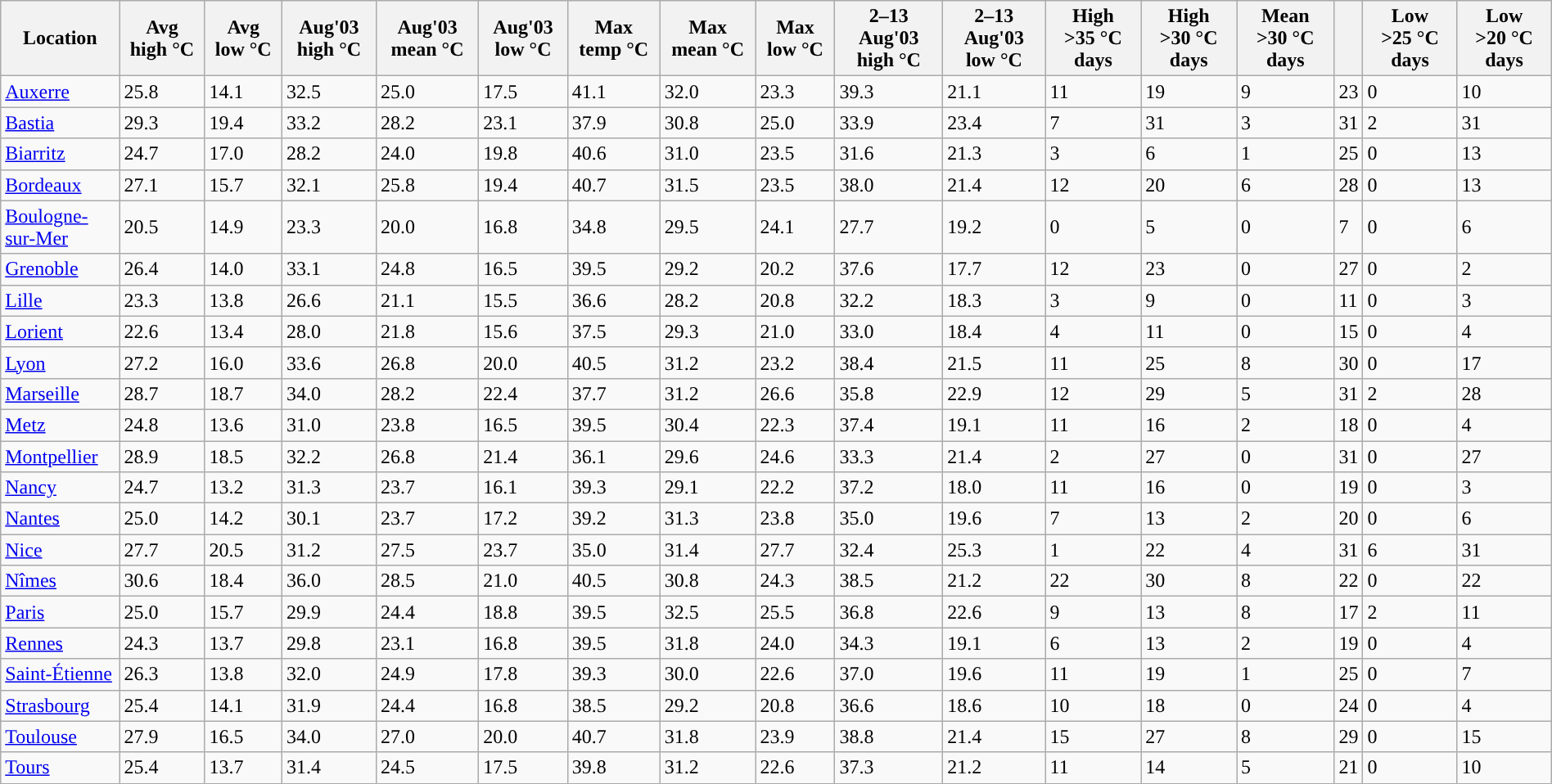<table class="wikitable sortable" style="margin:auto;">
<tr>
<th>Location</th>
<th>Avg high °C</th>
<th>Avg low °C</th>
<th>Aug'03 high °C</th>
<th>Aug'03 mean °C</th>
<th>Aug'03 low °C</th>
<th>Max temp °C</th>
<th>Max mean °C</th>
<th>Max low °C</th>
<th>2–13 Aug'03 high °C</th>
<th>2–13 Aug'03 low °C</th>
<th>High >35 °C days</th>
<th>High >30 °C days</th>
<th>Mean >30 °C days</th>
<th></th>
<th>Low >25 °C days</th>
<th>Low >20 °C days</th>
</tr>
<tr>
<td><a href='#'>Auxerre</a></td>
<td>25.8</td>
<td>14.1</td>
<td>32.5</td>
<td>25.0</td>
<td>17.5</td>
<td>41.1</td>
<td>32.0</td>
<td>23.3</td>
<td>39.3</td>
<td>21.1</td>
<td>11</td>
<td>19</td>
<td>9</td>
<td>23</td>
<td>0</td>
<td>10</td>
</tr>
<tr>
<td><a href='#'>Bastia</a></td>
<td>29.3</td>
<td>19.4</td>
<td>33.2</td>
<td>28.2</td>
<td>23.1</td>
<td>37.9</td>
<td>30.8</td>
<td>25.0</td>
<td>33.9</td>
<td>23.4</td>
<td>7</td>
<td>31</td>
<td>3</td>
<td>31</td>
<td>2</td>
<td>31</td>
</tr>
<tr>
<td><a href='#'>Biarritz</a></td>
<td>24.7</td>
<td>17.0</td>
<td>28.2</td>
<td>24.0</td>
<td>19.8</td>
<td>40.6</td>
<td>31.0</td>
<td>23.5</td>
<td>31.6</td>
<td>21.3</td>
<td>3</td>
<td>6</td>
<td>1</td>
<td>25</td>
<td>0</td>
<td>13</td>
</tr>
<tr>
<td><a href='#'>Bordeaux</a></td>
<td>27.1</td>
<td>15.7</td>
<td>32.1</td>
<td>25.8</td>
<td>19.4</td>
<td>40.7</td>
<td>31.5</td>
<td>23.5</td>
<td>38.0</td>
<td>21.4</td>
<td>12</td>
<td>20</td>
<td>6</td>
<td>28</td>
<td>0</td>
<td>13</td>
</tr>
<tr>
<td><a href='#'>Boulogne-sur-Mer</a></td>
<td>20.5</td>
<td>14.9</td>
<td>23.3</td>
<td>20.0</td>
<td>16.8</td>
<td>34.8</td>
<td>29.5</td>
<td>24.1</td>
<td>27.7</td>
<td>19.2</td>
<td>0</td>
<td>5</td>
<td>0</td>
<td>7</td>
<td>0</td>
<td>6</td>
</tr>
<tr>
<td><a href='#'>Grenoble</a></td>
<td>26.4</td>
<td>14.0</td>
<td>33.1</td>
<td>24.8</td>
<td>16.5</td>
<td>39.5</td>
<td>29.2</td>
<td>20.2</td>
<td>37.6</td>
<td>17.7</td>
<td>12</td>
<td>23</td>
<td>0</td>
<td>27</td>
<td>0</td>
<td>2</td>
</tr>
<tr>
<td><a href='#'>Lille</a></td>
<td>23.3</td>
<td>13.8</td>
<td>26.6</td>
<td>21.1</td>
<td>15.5</td>
<td>36.6</td>
<td>28.2</td>
<td>20.8</td>
<td>32.2</td>
<td>18.3</td>
<td>3</td>
<td>9</td>
<td>0</td>
<td>11</td>
<td>0</td>
<td>3</td>
</tr>
<tr>
<td><a href='#'>Lorient</a></td>
<td>22.6</td>
<td>13.4</td>
<td>28.0</td>
<td>21.8</td>
<td>15.6</td>
<td>37.5</td>
<td>29.3</td>
<td>21.0</td>
<td>33.0</td>
<td>18.4</td>
<td>4</td>
<td>11</td>
<td>0</td>
<td>15</td>
<td>0</td>
<td>4</td>
</tr>
<tr>
<td><a href='#'>Lyon</a></td>
<td>27.2</td>
<td>16.0</td>
<td>33.6</td>
<td>26.8</td>
<td>20.0</td>
<td>40.5</td>
<td>31.2</td>
<td>23.2</td>
<td>38.4</td>
<td>21.5</td>
<td>11</td>
<td>25</td>
<td>8</td>
<td>30</td>
<td>0</td>
<td>17</td>
</tr>
<tr>
<td><a href='#'>Marseille</a></td>
<td>28.7</td>
<td>18.7</td>
<td>34.0</td>
<td>28.2</td>
<td>22.4</td>
<td>37.7</td>
<td>31.2</td>
<td>26.6</td>
<td>35.8</td>
<td>22.9</td>
<td>12</td>
<td>29</td>
<td>5</td>
<td>31</td>
<td>2</td>
<td>28</td>
</tr>
<tr>
<td><a href='#'>Metz</a></td>
<td>24.8</td>
<td>13.6</td>
<td>31.0</td>
<td>23.8</td>
<td>16.5</td>
<td>39.5</td>
<td>30.4</td>
<td>22.3</td>
<td>37.4</td>
<td>19.1</td>
<td>11</td>
<td>16</td>
<td>2</td>
<td>18</td>
<td>0</td>
<td>4</td>
</tr>
<tr>
<td><a href='#'>Montpellier</a></td>
<td>28.9</td>
<td>18.5</td>
<td>32.2</td>
<td>26.8</td>
<td>21.4</td>
<td>36.1</td>
<td>29.6</td>
<td>24.6</td>
<td>33.3</td>
<td>21.4</td>
<td>2</td>
<td>27</td>
<td>0</td>
<td>31</td>
<td>0</td>
<td>27</td>
</tr>
<tr>
<td><a href='#'>Nancy</a></td>
<td>24.7</td>
<td>13.2</td>
<td>31.3</td>
<td>23.7</td>
<td>16.1</td>
<td>39.3</td>
<td>29.1</td>
<td>22.2</td>
<td>37.2</td>
<td>18.0</td>
<td>11</td>
<td>16</td>
<td>0</td>
<td>19</td>
<td>0</td>
<td>3</td>
</tr>
<tr>
<td><a href='#'>Nantes</a></td>
<td>25.0</td>
<td>14.2</td>
<td>30.1</td>
<td>23.7</td>
<td>17.2</td>
<td>39.2</td>
<td>31.3</td>
<td>23.8</td>
<td>35.0</td>
<td>19.6</td>
<td>7</td>
<td>13</td>
<td>2</td>
<td>20</td>
<td>0</td>
<td>6</td>
</tr>
<tr>
<td><a href='#'>Nice</a></td>
<td>27.7</td>
<td>20.5</td>
<td>31.2</td>
<td>27.5</td>
<td>23.7</td>
<td>35.0</td>
<td>31.4</td>
<td>27.7</td>
<td>32.4</td>
<td>25.3</td>
<td>1</td>
<td>22</td>
<td>4</td>
<td>31</td>
<td>6</td>
<td>31</td>
</tr>
<tr>
<td><a href='#'>Nîmes</a></td>
<td>30.6</td>
<td>18.4</td>
<td>36.0</td>
<td>28.5</td>
<td>21.0</td>
<td>40.5</td>
<td>30.8</td>
<td>24.3</td>
<td>38.5</td>
<td>21.2</td>
<td>22</td>
<td>30</td>
<td>8</td>
<td>22</td>
<td>0</td>
<td>22</td>
</tr>
<tr>
<td><a href='#'>Paris</a></td>
<td>25.0</td>
<td>15.7</td>
<td>29.9</td>
<td>24.4</td>
<td>18.8</td>
<td>39.5</td>
<td>32.5</td>
<td>25.5</td>
<td>36.8</td>
<td>22.6</td>
<td>9</td>
<td>13</td>
<td>8</td>
<td>17</td>
<td>2</td>
<td>11</td>
</tr>
<tr>
<td><a href='#'>Rennes</a></td>
<td>24.3</td>
<td>13.7</td>
<td>29.8</td>
<td>23.1</td>
<td>16.8</td>
<td>39.5</td>
<td>31.8</td>
<td>24.0</td>
<td>34.3</td>
<td>19.1</td>
<td>6</td>
<td>13</td>
<td>2</td>
<td>19</td>
<td>0</td>
<td>4</td>
</tr>
<tr>
<td><a href='#'>Saint-Étienne</a></td>
<td>26.3</td>
<td>13.8</td>
<td>32.0</td>
<td>24.9</td>
<td>17.8</td>
<td>39.3</td>
<td>30.0</td>
<td>22.6</td>
<td>37.0</td>
<td>19.6</td>
<td>11</td>
<td>19</td>
<td>1</td>
<td>25</td>
<td>0</td>
<td>7</td>
</tr>
<tr>
<td><a href='#'>Strasbourg</a></td>
<td>25.4</td>
<td>14.1</td>
<td>31.9</td>
<td>24.4</td>
<td>16.8</td>
<td>38.5</td>
<td>29.2</td>
<td>20.8</td>
<td>36.6</td>
<td>18.6</td>
<td>10</td>
<td>18</td>
<td>0</td>
<td>24</td>
<td>0</td>
<td>4</td>
</tr>
<tr>
<td><a href='#'>Toulouse</a></td>
<td>27.9</td>
<td>16.5</td>
<td>34.0</td>
<td>27.0</td>
<td>20.0</td>
<td>40.7</td>
<td>31.8</td>
<td>23.9</td>
<td>38.8</td>
<td>21.4</td>
<td>15</td>
<td>27</td>
<td>8</td>
<td>29</td>
<td>0</td>
<td>15</td>
</tr>
<tr>
<td><a href='#'>Tours</a></td>
<td>25.4</td>
<td>13.7</td>
<td>31.4</td>
<td>24.5</td>
<td>17.5</td>
<td>39.8</td>
<td>31.2</td>
<td>22.6</td>
<td>37.3</td>
<td>21.2</td>
<td>11</td>
<td>14</td>
<td>5</td>
<td>21</td>
<td>0</td>
<td>10</td>
</tr>
</table>
